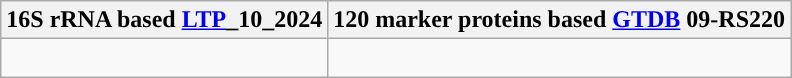<table class="wikitable">
<tr>
<th colspan=1>16S rRNA based <a href='#'>LTP</a>_10_2024</th>
<th colspan=1>120 marker proteins based <a href='#'>GTDB</a> 09-RS220</th>
</tr>
<tr>
<td style="vertical-align:top"><br></td>
<td><br></td>
</tr>
</table>
